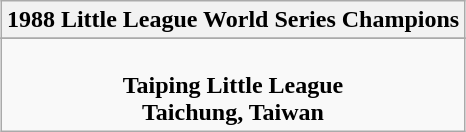<table class="wikitable" style="text-align: center; margin: 0 auto;">
<tr>
<th>1988 Little League World Series Champions</th>
</tr>
<tr>
</tr>
<tr>
<td><br><strong>Taiping Little League</strong><br><strong>Taichung, Taiwan</strong></td>
</tr>
</table>
